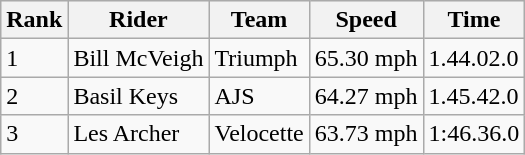<table class="wikitable">
<tr style="background:#efefef;">
<th>Rank</th>
<th>Rider</th>
<th>Team</th>
<th>Speed</th>
<th>Time</th>
</tr>
<tr>
<td>1</td>
<td> 	Bill McVeigh</td>
<td>Triumph</td>
<td>65.30 mph</td>
<td>1.44.02.0</td>
</tr>
<tr>
<td>2</td>
<td> 	Basil Keys</td>
<td>AJS</td>
<td>64.27 mph</td>
<td>1.45.42.0</td>
</tr>
<tr>
<td>3</td>
<td> 	Les Archer</td>
<td>Velocette</td>
<td>63.73 mph</td>
<td>1:46.36.0</td>
</tr>
</table>
